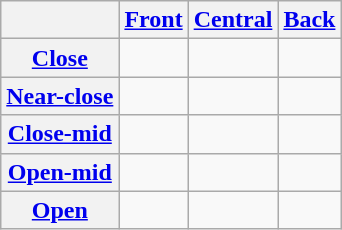<table class="wikitable">
<tr>
<th></th>
<th><a href='#'>Front</a></th>
<th><a href='#'>Central</a></th>
<th><a href='#'>Back</a></th>
</tr>
<tr>
<th><a href='#'>Close</a></th>
<td></td>
<td></td>
<td></td>
</tr>
<tr>
<th><a href='#'>Near-close</a></th>
<td></td>
<td></td>
<td></td>
</tr>
<tr>
<th><a href='#'>Close-mid</a></th>
<td></td>
<td></td>
<td></td>
</tr>
<tr>
<th><a href='#'>Open-mid</a></th>
<td></td>
<td></td>
<td></td>
</tr>
<tr>
<th><a href='#'>Open</a></th>
<td></td>
<td></td>
<td></td>
</tr>
</table>
